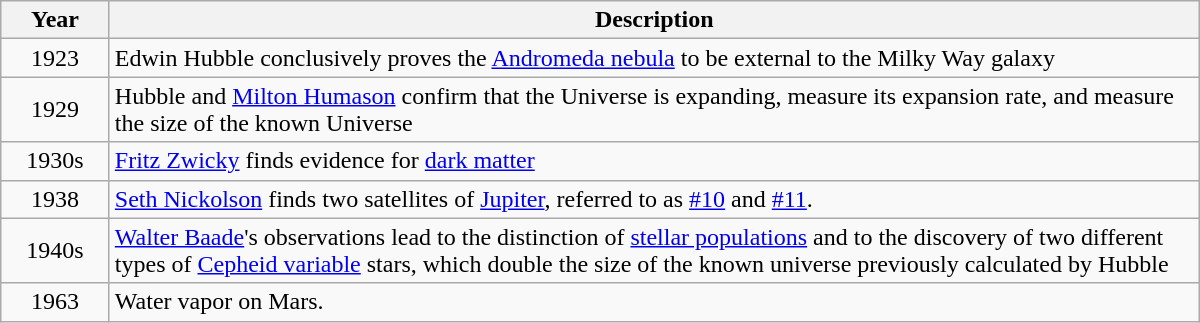<table class="wikitable" style="max-width: 50em; margin: 0.5em auto;">
<tr>
<th width=65>Year</th>
<th>Description</th>
</tr>
<tr>
<td align= center>1923</td>
<td>Edwin Hubble conclusively proves the <a href='#'>Andromeda nebula</a> to be external to the Milky Way galaxy</td>
</tr>
<tr>
<td align= center>1929</td>
<td>Hubble and <a href='#'>Milton Humason</a> confirm that the Universe is expanding, measure its expansion rate, and measure the size of the known Universe</td>
</tr>
<tr>
<td align= center>1930s</td>
<td><a href='#'>Fritz Zwicky</a> finds evidence for <a href='#'>dark matter</a></td>
</tr>
<tr>
<td align= center>1938</td>
<td><a href='#'>Seth Nickolson</a> finds two satellites of <a href='#'>Jupiter</a>, referred to as <a href='#'>#10</a> and <a href='#'>#11</a>.</td>
</tr>
<tr>
<td align= center>1940s</td>
<td><a href='#'>Walter Baade</a>'s observations lead to the distinction of <a href='#'>stellar populations</a> and to the discovery of two different types of <a href='#'>Cepheid variable</a> stars, which double the size of the known universe previously calculated by Hubble</td>
</tr>
<tr>
<td align= center>1963</td>
<td>Water vapor on Mars.</td>
</tr>
</table>
